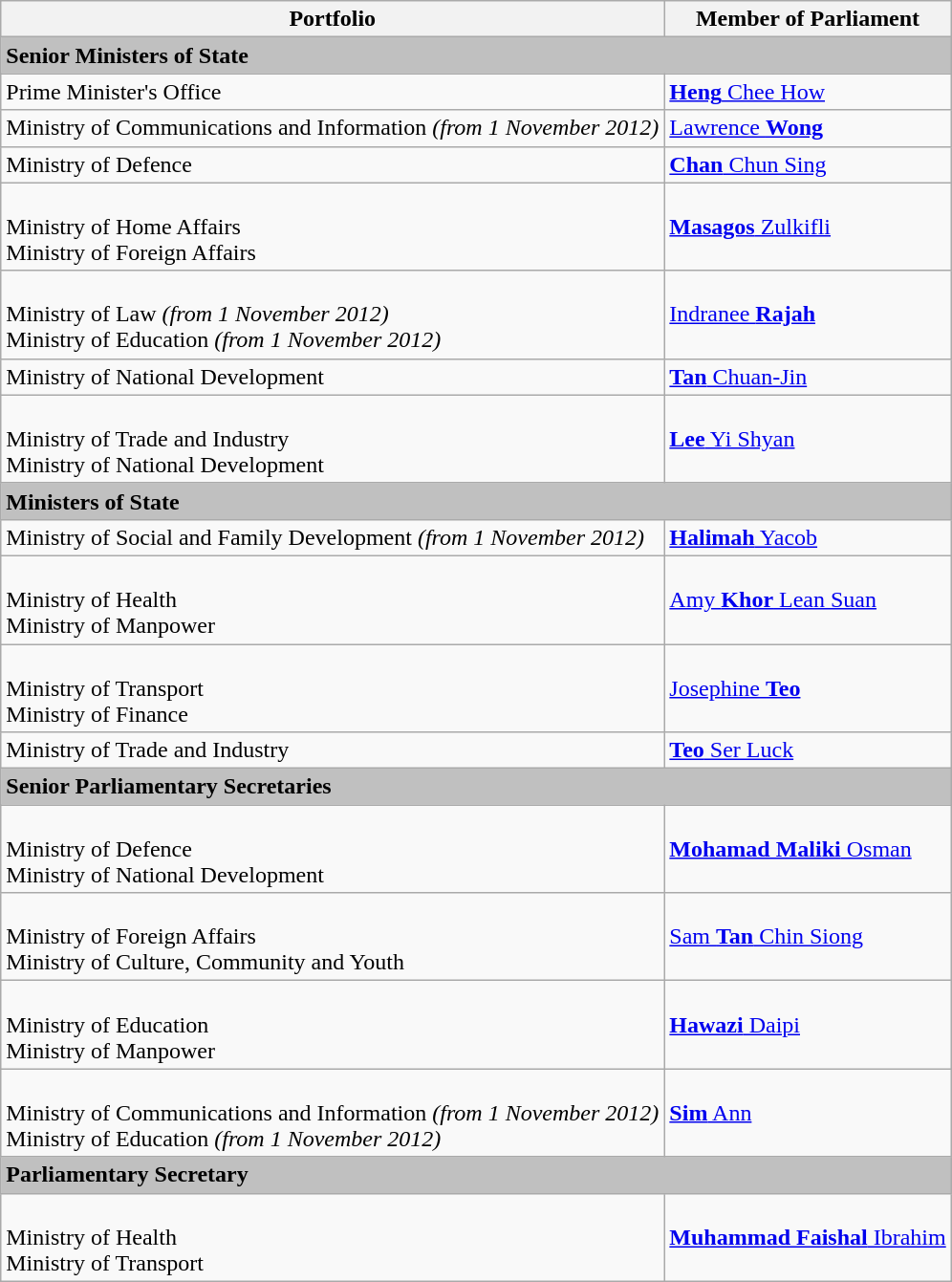<table class="wikitable" style="margin: 1em auto 1em auto">
<tr>
<th>Portfolio</th>
<th>Member of Parliament</th>
</tr>
<tr>
<td colspan="2" style="background:silver;"><strong>Senior Ministers of State</strong></td>
</tr>
<tr>
<td>Prime Minister's Office</td>
<td><a href='#'><strong>Heng</strong> Chee How</a></td>
</tr>
<tr>
<td>Ministry of Communications and Information <em>(from 1 November 2012)</em></td>
<td><a href='#'>Lawrence <strong>Wong</strong></a></td>
</tr>
<tr>
<td>Ministry of Defence</td>
<td><a href='#'><strong>Chan</strong> Chun Sing</a></td>
</tr>
<tr>
<td><br>Ministry of Home Affairs<br>
Ministry of Foreign Affairs</td>
<td><a href='#'><strong>Masagos</strong> Zulkifli</a></td>
</tr>
<tr>
<td><br>Ministry of Law <em>(from 1 November 2012)</em><br>
Ministry of Education <em>(from 1 November 2012)</em></td>
<td><a href='#'>Indranee <strong>Rajah</strong></a></td>
</tr>
<tr>
<td>Ministry of National Development</td>
<td><a href='#'><strong>Tan</strong> Chuan-Jin</a></td>
</tr>
<tr>
<td><br>Ministry of Trade and Industry<br>
Ministry of National Development</td>
<td><a href='#'><strong>Lee</strong> Yi Shyan</a></td>
</tr>
<tr>
<td colspan="2" style="background:silver;"><strong>Ministers of State</strong></td>
</tr>
<tr>
<td>Ministry of Social and Family Development <em>(from 1 November 2012)</em></td>
<td><a href='#'><strong>Halimah</strong> Yacob</a></td>
</tr>
<tr>
<td><br>Ministry of Health<br>
Ministry of Manpower</td>
<td><a href='#'>Amy <strong>Khor</strong> Lean Suan</a></td>
</tr>
<tr>
<td><br>Ministry of Transport<br>
Ministry of Finance</td>
<td><a href='#'>Josephine <strong>Teo</strong></a></td>
</tr>
<tr>
<td>Ministry of Trade and Industry</td>
<td><a href='#'><strong>Teo</strong> Ser Luck</a></td>
</tr>
<tr>
<td colspan="2" style="background:silver;"><strong>Senior Parliamentary Secretaries</strong></td>
</tr>
<tr>
<td><br>Ministry of Defence<br>
Ministry of National Development</td>
<td><a href='#'><strong>Mohamad Maliki</strong> Osman</a></td>
</tr>
<tr>
<td><br>Ministry of Foreign Affairs<br>
Ministry of Culture, Community and Youth</td>
<td><a href='#'>Sam <strong>Tan</strong> Chin Siong</a></td>
</tr>
<tr>
<td><br>Ministry of Education<br>
Ministry of Manpower</td>
<td><a href='#'><strong>Hawazi</strong> Daipi</a></td>
</tr>
<tr>
<td><br>Ministry of Communications and Information <em>(from 1 November 2012)</em><br>
Ministry of Education <em>(from 1 November 2012)</em></td>
<td><a href='#'><strong>Sim</strong> Ann</a></td>
</tr>
<tr>
<td colspan="2" style="background:silver;"><strong>Parliamentary Secretary</strong></td>
</tr>
<tr>
<td><br>Ministry of Health<br>
Ministry of Transport</td>
<td><a href='#'><strong>Muhammad Faishal</strong> Ibrahim</a></td>
</tr>
</table>
